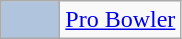<table class="wikitable">
<tr>
<td style="background-color:lightsteelblue;border:1px solid #aaaaaa;width:2em"></td>
<td><a href='#'>Pro Bowler</a></td>
</tr>
</table>
